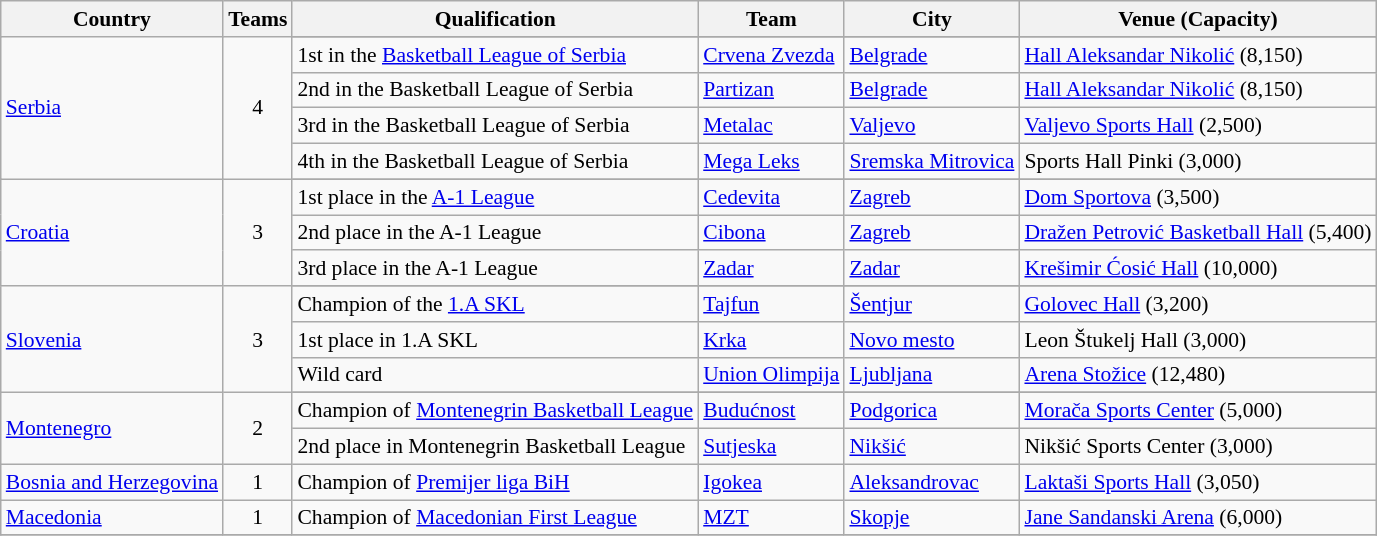<table class="wikitable" style="font-size:90%">
<tr>
<th>Country</th>
<th>Teams</th>
<th>Qualification</th>
<th>Team</th>
<th>City</th>
<th>Venue (Capacity)</th>
</tr>
<tr>
<td rowspan=5> <a href='#'>Serbia</a></td>
<td align=center rowspan=5>4</td>
</tr>
<tr>
<td>1st in the <a href='#'>Basketball League of Serbia</a></td>
<td><a href='#'>Crvena Zvezda</a></td>
<td><a href='#'>Belgrade</a></td>
<td><a href='#'>Hall Aleksandar Nikolić</a> (8,150)</td>
</tr>
<tr>
<td>2nd in the Basketball League of Serbia</td>
<td><a href='#'>Partizan</a></td>
<td><a href='#'>Belgrade</a></td>
<td><a href='#'>Hall Aleksandar Nikolić</a> (8,150)</td>
</tr>
<tr>
<td>3rd in the Basketball League of Serbia</td>
<td><a href='#'>Metalac</a></td>
<td><a href='#'>Valjevo</a></td>
<td><a href='#'>Valjevo Sports Hall</a> (2,500)</td>
</tr>
<tr>
<td>4th in the Basketball League of Serbia</td>
<td><a href='#'>Mega Leks</a></td>
<td><a href='#'>Sremska Mitrovica</a></td>
<td>Sports Hall Pinki (3,000)</td>
</tr>
<tr>
<td rowspan=4> <a href='#'>Croatia</a></td>
<td align=center rowspan=4>3</td>
</tr>
<tr>
<td>1st place in the <a href='#'>A-1 League</a></td>
<td><a href='#'>Cedevita</a></td>
<td><a href='#'>Zagreb</a></td>
<td><a href='#'>Dom Sportova</a> (3,500)</td>
</tr>
<tr>
<td>2nd place in the A-1 League</td>
<td><a href='#'>Cibona</a></td>
<td><a href='#'>Zagreb</a></td>
<td><a href='#'>Dražen Petrović Basketball Hall</a> (5,400)</td>
</tr>
<tr>
<td>3rd place in the A-1 League</td>
<td><a href='#'>Zadar</a></td>
<td><a href='#'>Zadar</a></td>
<td><a href='#'>Krešimir Ćosić Hall</a> (10,000)</td>
</tr>
<tr>
<td rowspan=4> <a href='#'>Slovenia</a></td>
<td align=center rowspan=4>3</td>
</tr>
<tr>
<td>Champion of the <a href='#'>1.A SKL</a></td>
<td><a href='#'>Tajfun</a></td>
<td><a href='#'>Šentjur</a></td>
<td><a href='#'>Golovec Hall</a> (3,200)</td>
</tr>
<tr>
<td>1st place in 1.A SKL</td>
<td><a href='#'>Krka</a></td>
<td><a href='#'>Novo mesto</a></td>
<td>Leon Štukelj Hall (3,000)</td>
</tr>
<tr>
<td>Wild card</td>
<td><a href='#'>Union Olimpija</a></td>
<td><a href='#'>Ljubljana</a></td>
<td><a href='#'>Arena Stožice</a> (12,480)</td>
</tr>
<tr>
<td rowspan=3> <a href='#'>Montenegro</a></td>
<td align=center rowspan=3>2</td>
</tr>
<tr>
<td>Champion of <a href='#'>Montenegrin Basketball League</a></td>
<td><a href='#'>Budućnost</a></td>
<td><a href='#'>Podgorica</a></td>
<td><a href='#'>Morača Sports Center</a> (5,000)</td>
</tr>
<tr>
<td>2nd place in Montenegrin Basketball League</td>
<td><a href='#'>Sutjeska</a></td>
<td><a href='#'>Nikšić</a></td>
<td>Nikšić Sports Center (3,000)</td>
</tr>
<tr>
<td> <a href='#'>Bosnia and Herzegovina</a></td>
<td align=center>1</td>
<td>Champion of <a href='#'>Premijer liga BiH</a></td>
<td><a href='#'>Igokea</a></td>
<td><a href='#'>Aleksandrovac</a></td>
<td><a href='#'>Laktaši Sports Hall</a> (3,050)</td>
</tr>
<tr>
<td> <a href='#'>Macedonia</a></td>
<td align=center>1</td>
<td>Champion of <a href='#'>Macedonian First League</a></td>
<td><a href='#'>MZT</a></td>
<td><a href='#'>Skopje</a></td>
<td><a href='#'>Jane Sandanski Arena</a> (6,000)</td>
</tr>
<tr>
</tr>
</table>
